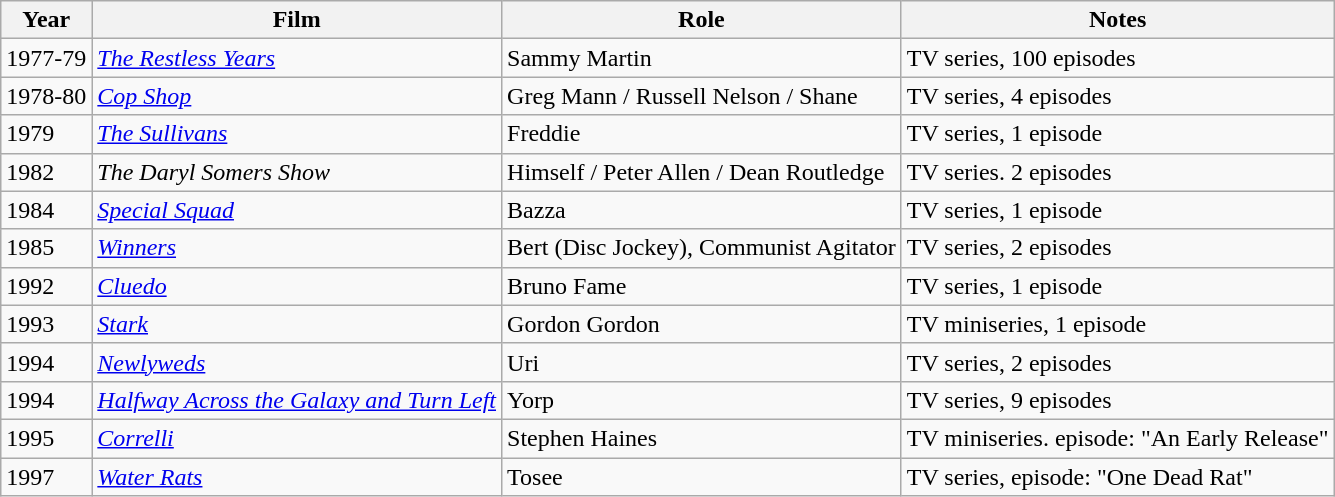<table class="wikitable">
<tr>
<th>Year</th>
<th>Film</th>
<th>Role</th>
<th>Notes</th>
</tr>
<tr>
<td>1977-79</td>
<td><em><a href='#'>The Restless Years</a></em></td>
<td>Sammy Martin</td>
<td>TV series, 100 episodes</td>
</tr>
<tr>
<td>1978-80</td>
<td><em><a href='#'>Cop Shop</a></em></td>
<td>Greg Mann / Russell Nelson / Shane</td>
<td>TV series, 4 episodes</td>
</tr>
<tr>
<td>1979</td>
<td><em><a href='#'>The Sullivans</a></em></td>
<td>Freddie</td>
<td>TV series, 1 episode</td>
</tr>
<tr>
<td>1982</td>
<td><em>The Daryl Somers Show</em></td>
<td>Himself / Peter Allen / Dean Routledge</td>
<td>TV series. 2 episodes</td>
</tr>
<tr>
<td>1984</td>
<td><em><a href='#'>Special Squad</a></em></td>
<td>Bazza</td>
<td>TV series, 1 episode</td>
</tr>
<tr>
<td>1985</td>
<td><em><a href='#'>Winners</a></em></td>
<td>Bert (Disc Jockey), Communist Agitator</td>
<td>TV series, 2 episodes</td>
</tr>
<tr>
<td>1992</td>
<td><em><a href='#'>Cluedo</a></em></td>
<td>Bruno Fame</td>
<td>TV series, 1 episode</td>
</tr>
<tr>
<td>1993</td>
<td><em><a href='#'>Stark</a></em></td>
<td>Gordon Gordon</td>
<td>TV miniseries, 1 episode</td>
</tr>
<tr>
<td>1994</td>
<td><em><a href='#'>Newlyweds</a></em></td>
<td>Uri</td>
<td>TV series, 2 episodes</td>
</tr>
<tr>
<td>1994</td>
<td><em><a href='#'>Halfway Across the Galaxy and Turn Left</a></em></td>
<td>Yorp</td>
<td>TV series, 9 episodes</td>
</tr>
<tr>
<td>1995</td>
<td><em><a href='#'>Correlli</a></em></td>
<td>Stephen Haines</td>
<td>TV miniseries. episode: "An Early Release"</td>
</tr>
<tr>
<td>1997</td>
<td><em><a href='#'>Water Rats</a></em></td>
<td>Tosee</td>
<td>TV series, episode: "One Dead Rat"</td>
</tr>
</table>
